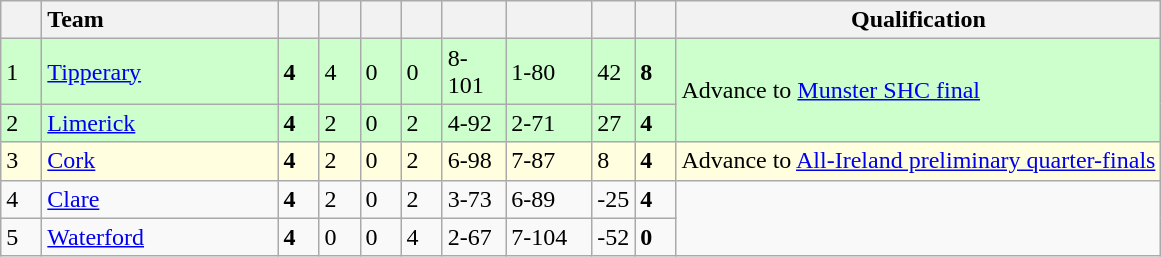<table class="wikitable">
<tr>
<th width=20></th>
<th width=150 style="text-align:left;">Team</th>
<th width=20></th>
<th width=20></th>
<th width=20></th>
<th width=20></th>
<th width=35></th>
<th width=50></th>
<th width=20></th>
<th width=20></th>
<th>Qualification</th>
</tr>
<tr style="background:#ccffcc">
<td>1</td>
<td align=left> <a href='#'>Tipperary</a></td>
<td><strong>4</strong></td>
<td>4</td>
<td>0</td>
<td>0</td>
<td>8-101</td>
<td>1-80</td>
<td>42</td>
<td><strong>8</strong></td>
<td rowspan="2">Advance to <a href='#'>Munster SHC final</a></td>
</tr>
<tr style="background:#ccffcc">
<td>2</td>
<td align=left> <a href='#'>Limerick</a></td>
<td><strong>4</strong></td>
<td>2</td>
<td>0</td>
<td>2</td>
<td>4-92</td>
<td>2-71</td>
<td>27</td>
<td><strong>4</strong></td>
</tr>
<tr style="background:#FFFFE0">
<td>3</td>
<td align=left> <a href='#'>Cork</a></td>
<td><strong>4</strong></td>
<td>2</td>
<td>0</td>
<td>2</td>
<td>6-98</td>
<td>7-87</td>
<td>8</td>
<td><strong>4</strong></td>
<td>Advance to <a href='#'>All-Ireland preliminary quarter-finals</a></td>
</tr>
<tr>
<td>4</td>
<td align=left> <a href='#'>Clare</a></td>
<td><strong>4</strong></td>
<td>2</td>
<td>0</td>
<td>2</td>
<td>3-73</td>
<td>6-89</td>
<td>-25</td>
<td><strong>4</strong></td>
<td rowspan="2"></td>
</tr>
<tr>
<td>5</td>
<td align=left> <a href='#'>Waterford</a></td>
<td><strong>4</strong></td>
<td>0</td>
<td>0</td>
<td>4</td>
<td>2-67</td>
<td>7-104</td>
<td>-52</td>
<td><strong>0</strong></td>
</tr>
</table>
